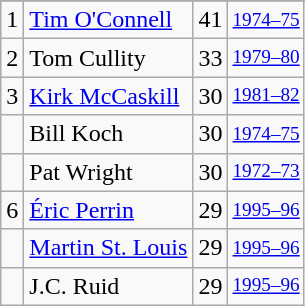<table class="wikitable">
<tr>
</tr>
<tr>
<td>1</td>
<td><a href='#'>Tim O'Connell</a></td>
<td>41</td>
<td style="font-size:80%;"><a href='#'>1974–75</a></td>
</tr>
<tr>
<td>2</td>
<td>Tom Cullity</td>
<td>33</td>
<td style="font-size:80%;"><a href='#'>1979–80</a></td>
</tr>
<tr>
<td>3</td>
<td><a href='#'>Kirk McCaskill</a></td>
<td>30</td>
<td style="font-size:80%;"><a href='#'>1981–82</a></td>
</tr>
<tr>
<td></td>
<td>Bill Koch</td>
<td>30</td>
<td style="font-size:80%;"><a href='#'>1974–75</a></td>
</tr>
<tr>
<td></td>
<td>Pat Wright</td>
<td>30</td>
<td style="font-size:80%;"><a href='#'>1972–73</a></td>
</tr>
<tr>
<td>6</td>
<td><a href='#'>Éric Perrin</a></td>
<td>29</td>
<td style="font-size:80%;"><a href='#'>1995–96</a></td>
</tr>
<tr>
<td></td>
<td><a href='#'>Martin St. Louis</a></td>
<td>29</td>
<td style="font-size:80%;"><a href='#'>1995–96</a></td>
</tr>
<tr>
<td></td>
<td>J.C. Ruid</td>
<td>29</td>
<td style="font-size:80%;"><a href='#'>1995–96</a></td>
</tr>
</table>
